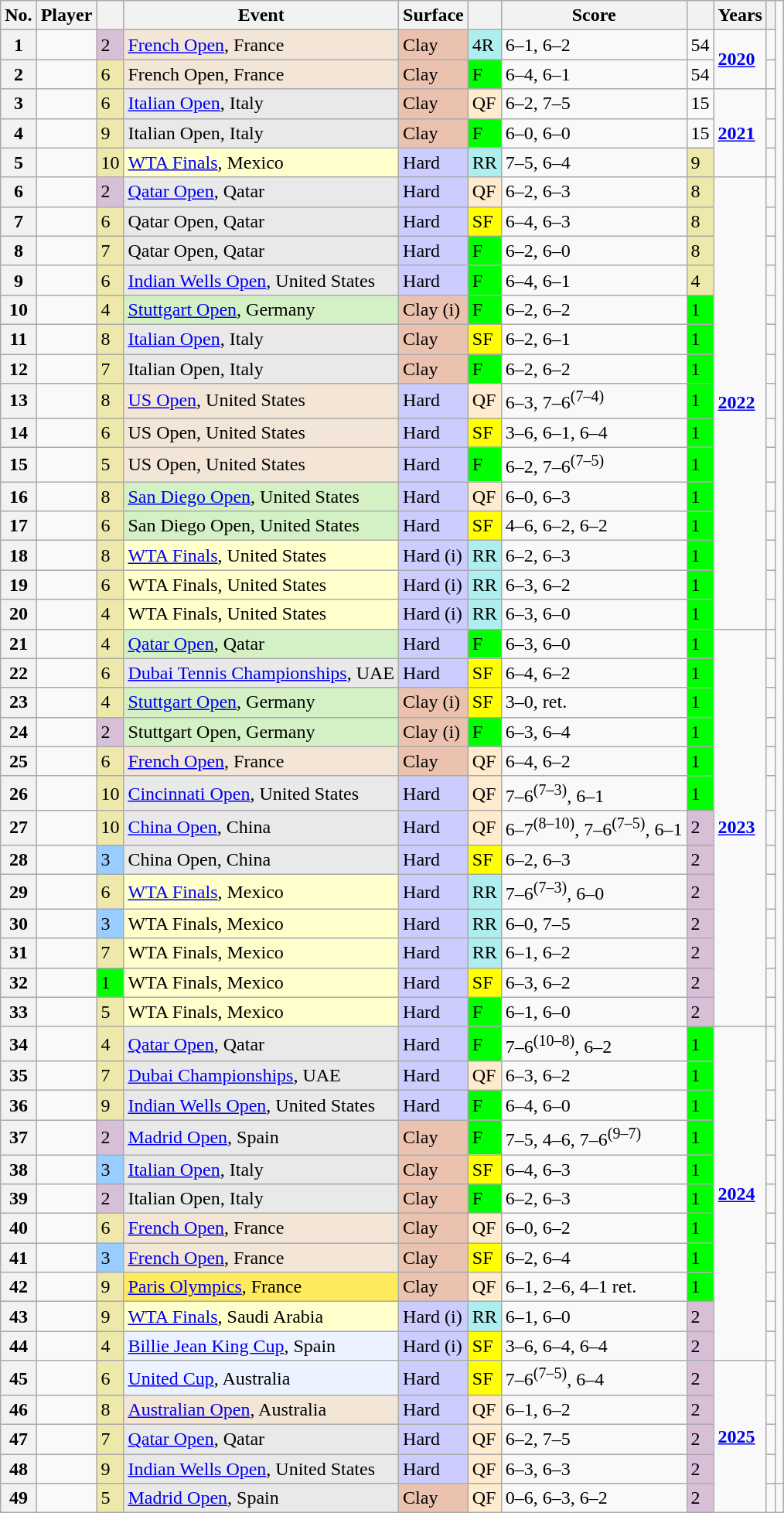<table class="wikitable mw-datatable plainrowheaders sortable sort-under-center sticky-table-row1 sticky-table-col2">
<tr>
<th scope="col">No.</th>
<th scope="col">Player</th>
<th scope="col"></th>
<th scope="col">Event</th>
<th scope="col">Surface</th>
<th scope="col" class=unsortable></th>
<th scope="col" class=unsortable>Score</th>
<th scope="col" class=unsortable></th>
<th scope="col" class=unsortable>Years</th>
<th scope="col" class=unsortable></th>
</tr>
<tr>
<th scope="row">1</th>
<td></td>
<td style="background:thistle">2</td>
<td style="background:#f3e6d7"><a href='#'>French Open</a>, France</td>
<td style="background:#ebc2af">Clay</td>
<td style="background:#afeeee">4R</td>
<td>6–1, 6–2</td>
<td>54</td>
<td rowspan="2"><a href='#'><strong>2020</strong></a></td>
<td></td>
</tr>
<tr>
<th scope="row">2</th>
<td></td>
<td style="background:#eee8aa;">6</td>
<td style="background:#f3e6d7">French Open, France</td>
<td style="background:#ebc2af">Clay</td>
<td style="background:lime">F</td>
<td>6–4, 6–1</td>
<td>54</td>
<td></td>
</tr>
<tr>
<th scope="row">3</th>
<td></td>
<td style="background:#eee8aa;">6</td>
<td style="background:#e9e9e9"><a href='#'>Italian Open</a>, Italy</td>
<td style="background:#ebc2af">Clay</td>
<td style="background:#ffebcd">QF</td>
<td>6–2, 7–5</td>
<td>15</td>
<td rowspan="3"><a href='#'><strong>2021</strong></a></td>
<td></td>
</tr>
<tr>
<th scope="row">4</th>
<td></td>
<td style="background:#eee8aa;">9</td>
<td style="background:#e9e9e9">Italian Open, Italy</td>
<td style="background:#ebc2af">Clay</td>
<td style="background:lime">F</td>
<td>6–0, 6–0</td>
<td>15</td>
<td></td>
</tr>
<tr>
<th scope="row">5</th>
<td></td>
<td style="background:#eee8AA">10</td>
<td style="background:#FFFFCC"><a href='#'>WTA Finals</a>, Mexico</td>
<td style="background:#ccccff">Hard</td>
<td style="background:#afeeee">RR</td>
<td>7–5, 6–4</td>
<td style="background:#eee8AA">9</td>
<td></td>
</tr>
<tr>
<th scope="row">6</th>
<td></td>
<td style="background:thistle">2</td>
<td style="background:#e9e9e9"><a href='#'>Qatar Open</a>, Qatar</td>
<td style="background:#ccccff">Hard</td>
<td style="background:#ffebcd">QF</td>
<td>6–2, 6–3</td>
<td style="background:#eee8AA">8</td>
<td rowspan="15"><a href='#'><strong>2022</strong></a></td>
<td></td>
</tr>
<tr>
<th scope="row">7</th>
<td></td>
<td style="background:#eee8aa">6</td>
<td style="background:#e9e9e9">Qatar Open, Qatar</td>
<td style="background:#ccccff">Hard</td>
<td style="background:yellow">SF</td>
<td>6–4, 6–3</td>
<td style="background:#eee8AA">8</td>
<td></td>
</tr>
<tr>
<th scope="row">8</th>
<td></td>
<td style="background:#eee8aa">7</td>
<td style="background:#e9e9e9">Qatar Open, Qatar</td>
<td style="background:#ccccff">Hard</td>
<td style="background:lime">F</td>
<td>6–2, 6–0</td>
<td style="background:#eee8AA">8</td>
<td></td>
</tr>
<tr>
<th scope="row">9</th>
<td></td>
<td style="background:#eee8aa">6</td>
<td style="background:#e9e9e9"><a href='#'>Indian Wells Open</a>, United States</td>
<td style="background:#ccccff">Hard</td>
<td style="background:lime">F</td>
<td>6–4, 6–1</td>
<td style="background:#eee8AA">4</td>
<td></td>
</tr>
<tr>
<th scope="row">10</th>
<td></td>
<td style="background:#eee8aa">4</td>
<td style="background:#d4f1c5"><a href='#'>Stuttgart Open</a>, Germany</td>
<td style="background:#ebc2af">Clay (i)</td>
<td style="background:lime">F</td>
<td>6–2, 6–2</td>
<td style="background:lime">1</td>
<td></td>
</tr>
<tr>
<th scope="row">11</th>
<td></td>
<td style="background:#eee8aa">8</td>
<td style="background:#e9e9e9"><a href='#'>Italian Open</a>, Italy</td>
<td style="background:#ebc2af">Clay</td>
<td style="background:yellow">SF</td>
<td>6–2, 6–1</td>
<td style="background:lime">1</td>
<td></td>
</tr>
<tr>
<th scope="row">12</th>
<td></td>
<td style="background:#eee8aa">7</td>
<td style="background:#e9e9e9">Italian Open, Italy</td>
<td style="background:#ebc2af">Clay</td>
<td style="background:lime">F</td>
<td>6–2, 6–2</td>
<td style="background:lime">1</td>
<td></td>
</tr>
<tr>
<th scope="row">13</th>
<td></td>
<td style="background:#eee8aa">8</td>
<td style="background:#f3e6d7"><a href='#'>US Open</a>, United States</td>
<td style="background:#ccccff">Hard</td>
<td style="background:#ffebcd">QF</td>
<td>6–3, 7–6<sup>(7–4)</sup></td>
<td style="background:lime">1</td>
<td></td>
</tr>
<tr>
<th scope="row">14</th>
<td></td>
<td style="background:#eee8AA">6</td>
<td style="background:#f3e6d7">US Open, United States</td>
<td style="background:#ccccff">Hard</td>
<td style="background:yellow">SF</td>
<td>3–6, 6–1, 6–4</td>
<td style="background:lime">1</td>
<td></td>
</tr>
<tr>
<th scope="row">15</th>
<td></td>
<td style="background:#eee8AA">5</td>
<td style="background:#f3e6d7">US Open, United States</td>
<td style="background:#ccccff">Hard</td>
<td style="background:lime">F</td>
<td>6–2, 7–6<sup>(7–5)</sup></td>
<td style="background:lime">1</td>
<td></td>
</tr>
<tr>
<th scope="row">16</th>
<td></td>
<td style="background:#eee8AA">8</td>
<td style="background:#d4f1c5"><a href='#'>San Diego Open</a>, United States</td>
<td style="background:#ccccff">Hard</td>
<td style="background:#ffebcd">QF</td>
<td>6–0, 6–3</td>
<td style="background:lime">1</td>
<td></td>
</tr>
<tr>
<th scope="row">17</th>
<td></td>
<td style="background:#eee8AA">6</td>
<td style="background:#d4f1c5">San Diego Open, United States</td>
<td style="background:#ccccff">Hard</td>
<td style="background:yellow">SF</td>
<td>4–6, 6–2, 6–2</td>
<td style="background:lime">1</td>
<td></td>
</tr>
<tr>
<th scope="row">18</th>
<td></td>
<td style="background:#eee8AA">8</td>
<td style="background:#FFFFCC"><a href='#'>WTA Finals</a>, United States</td>
<td style="background:#ccccff">Hard (i)</td>
<td style="background:#afeeee">RR</td>
<td>6–2, 6–3</td>
<td style="background:lime">1</td>
<td></td>
</tr>
<tr>
<th scope="row">19</th>
<td></td>
<td style="background:#eee8AA">6</td>
<td style="background:#FFFFCC">WTA Finals, United States</td>
<td style="background:#ccccff">Hard (i)</td>
<td style="background:#afeeee">RR</td>
<td>6–3, 6–2</td>
<td style="background:lime">1</td>
<td></td>
</tr>
<tr>
<th scope="row">20</th>
<td></td>
<td style="background:#eee8AA">4</td>
<td style="background:#FFFFCC">WTA Finals, United States</td>
<td style="background:#ccccff">Hard (i)</td>
<td style="background:#afeeee">RR</td>
<td>6–3, 6–0</td>
<td style="background:lime">1</td>
<td></td>
</tr>
<tr>
<th scope="row">21</th>
<td></td>
<td style="background:#eee8AA">4</td>
<td style="background:#d4f1c5"><a href='#'>Qatar Open</a>, Qatar</td>
<td style="background:#ccccff">Hard</td>
<td style="background:lime">F</td>
<td>6–3, 6–0</td>
<td style="background:lime">1</td>
<td rowspan="13"><a href='#'><strong>2023</strong></a></td>
<td></td>
</tr>
<tr>
<th scope="row">22</th>
<td></td>
<td style="background:#eee8AA">6</td>
<td style="background:#e9e9e9"><a href='#'>Dubai Tennis Championships</a>, UAE</td>
<td style="background:#ccccff">Hard</td>
<td style="background:yellow">SF</td>
<td>6–4, 6–2</td>
<td style="background:lime">1</td>
<td></td>
</tr>
<tr>
<th scope="row">23</th>
<td></td>
<td style="background:#eee8aa">4</td>
<td style="background:#d4f1c5"><a href='#'>Stuttgart Open</a>, Germany</td>
<td style="background:#ebc2af">Clay (i)</td>
<td style="background:yellow">SF</td>
<td>3–0, ret.</td>
<td style="background:lime">1</td>
<td></td>
</tr>
<tr>
<th scope="row">24</th>
<td></td>
<td style="background:thistle">2</td>
<td style="background:#d4f1c5">Stuttgart Open, Germany</td>
<td style="background:#ebc2af">Clay (i)</td>
<td style="background:lime">F</td>
<td>6–3, 6–4</td>
<td style="background:lime">1</td>
<td></td>
</tr>
<tr>
<th scope="row">25</th>
<td></td>
<td style="background:#eee8AA">6</td>
<td style="background:#f3e6d7"><a href='#'>French Open</a>, France</td>
<td style="background:#ebc2af">Clay</td>
<td style="background:#ffebcd">QF</td>
<td>6–4, 6–2</td>
<td style="background:lime">1</td>
<td></td>
</tr>
<tr>
<th scope="row">26</th>
<td></td>
<td style="background:#eee8AA">10</td>
<td style="background:#e9e9e9"><a href='#'>Cincinnati Open</a>, United States</td>
<td style="background:#ccccff">Hard</td>
<td style="background:#ffebcd">QF</td>
<td>7–6<sup>(7–3)</sup>, 6–1</td>
<td style="background:lime">1</td>
<td></td>
</tr>
<tr>
<th scope="row">27</th>
<td></td>
<td style="background:#eee8AA">10</td>
<td style="background:#e9e9e9"><a href='#'>China Open</a>, China</td>
<td style="background:#ccccff">Hard</td>
<td style="background:#ffebcd">QF</td>
<td>6–7<sup>(8–10)</sup>, 7–6<sup>(7–5)</sup>, 6–1</td>
<td style="background:thistle">2</td>
<td></td>
</tr>
<tr>
<th scope="row">28</th>
<td></td>
<td style="background:#9cf">3</td>
<td style="background:#e9e9e9">China Open, China</td>
<td style="background:#ccccff">Hard</td>
<td style="background:yellow">SF</td>
<td>6–2, 6–3</td>
<td style="background:thistle">2</td>
<td></td>
</tr>
<tr>
<th scope="row">29</th>
<td></td>
<td style="background:#eee8AA">6</td>
<td style="background:#FFFFCC"><a href='#'>WTA Finals</a>, Mexico</td>
<td style="background:#ccccff">Hard</td>
<td style="background:#afeeee">RR</td>
<td>7–6<sup>(7–3)</sup>, 6–0</td>
<td style="background:thistle">2</td>
<td></td>
</tr>
<tr>
<th scope="row">30</th>
<td></td>
<td style="background:#9cf">3</td>
<td style="background:#FFFFCC">WTA Finals, Mexico</td>
<td style="background:#ccccff">Hard</td>
<td style="background:#afeeee">RR</td>
<td>6–0, 7–5</td>
<td style="background:thistle">2</td>
<td></td>
</tr>
<tr>
<th scope="row">31</th>
<td></td>
<td style="background:#eee8AA">7</td>
<td style="background:#FFFFCC">WTA Finals, Mexico</td>
<td style="background:#ccccff">Hard</td>
<td style="background:#afeeee">RR</td>
<td>6–1, 6–2</td>
<td style="background:thistle">2</td>
<td></td>
</tr>
<tr>
<th scope="row">32</th>
<td></td>
<td style="background:lime">1</td>
<td style="background:#FFFFCC">WTA Finals, Mexico</td>
<td style="background:#ccccff">Hard</td>
<td style="background:yellow">SF</td>
<td>6–3, 6–2</td>
<td style="background:thistle">2</td>
<td></td>
</tr>
<tr>
<th scope="row">33</th>
<td></td>
<td style="background:#eee8AA">5</td>
<td style="background:#FFFFCC">WTA Finals, Mexico</td>
<td style="background:#ccccff">Hard</td>
<td style="background:lime">F</td>
<td>6–1, 6–0</td>
<td style="background:thistle">2</td>
<td></td>
</tr>
<tr>
<th scope="row">34</th>
<td></td>
<td style="background:#eee8aa">4</td>
<td style="background:#e9e9e9"><a href='#'>Qatar Open</a>, Qatar</td>
<td style="background:#ccccff">Hard</td>
<td style="background:lime">F</td>
<td>7–6<sup>(10–8)</sup>, 6–2</td>
<td style="background:lime">1</td>
<td rowspan="11"><a href='#'><strong>2024</strong></a></td>
<td></td>
</tr>
<tr>
<th scope="row">35</th>
<td></td>
<td style="background:#eee8aa">7</td>
<td style="background:#e9e9e9"><a href='#'>Dubai Championships</a>, UAE</td>
<td style="background:#ccccff">Hard</td>
<td style="background:#ffebcd">QF</td>
<td>6–3, 6–2</td>
<td style="background:lime">1</td>
<td></td>
</tr>
<tr>
<th scope="row">36</th>
<td></td>
<td style="background:#eee8AA">9</td>
<td style="background:#e9e9e9"><a href='#'>Indian Wells Open</a>, United States</td>
<td style="background:#ccccff">Hard</td>
<td style="background:lime">F</td>
<td>6–4, 6–0</td>
<td style="background:lime">1</td>
<td></td>
</tr>
<tr>
<th scope="row">37</th>
<td></td>
<td style="background:thistle">2</td>
<td style="background:#e9e9e9"><a href='#'>Madrid Open</a>, Spain</td>
<td style="background:#ebc2af">Clay</td>
<td style="background:lime">F</td>
<td>7–5, 4–6, 7–6<sup>(9–7)</sup></td>
<td style="background:lime">1</td>
<td></td>
</tr>
<tr>
<th scope="row">38</th>
<td></td>
<td style="background:#99ccff">3</td>
<td style="background:#e9e9e9"><a href='#'>Italian Open</a>, Italy</td>
<td style="background:#ebc2af">Clay</td>
<td style="background:yellow">SF</td>
<td>6–4, 6–3</td>
<td style="background:lime">1</td>
<td></td>
</tr>
<tr>
<th scope="row">39</th>
<td></td>
<td style="background:thistle">2</td>
<td style="background:#e9e9e9">Italian Open, Italy</td>
<td style="background:#ebc2af">Clay</td>
<td style="background:lime">F</td>
<td>6–2, 6–3</td>
<td style="background:lime">1</td>
<td></td>
</tr>
<tr>
<th scope="row">40</th>
<td></td>
<td style="background:#eee8AA">6</td>
<td style="background:#f3e6d7"><a href='#'>French Open</a>, France</td>
<td style="background:#ebc2af">Clay</td>
<td style="background:#ffebcd">QF</td>
<td>6–0, 6–2</td>
<td style="background:lime">1</td>
<td></td>
</tr>
<tr>
<th scope="row">41</th>
<td></td>
<td style="background:#99ccff">3</td>
<td style="background:#f3e6d7"><a href='#'>French Open</a>, France</td>
<td style="background:#ebc2af">Clay</td>
<td style="background:yellow">SF</td>
<td>6–2, 6–4</td>
<td style="background:lime">1</td>
<td></td>
</tr>
<tr>
<th scope="row">42</th>
<td></td>
<td style="background:#eee8AA">9</td>
<td style="background:#FFEA5C"><a href='#'>Paris Olympics</a>, France</td>
<td style="background:#ebc2af">Clay</td>
<td style="background:#ffebcd">QF</td>
<td>6–1, 2–6, 4–1 ret.</td>
<td style="background:lime">1</td>
<td></td>
</tr>
<tr>
<th scope="row">43</th>
<td></td>
<td style="background:#eee8AA">9</td>
<td style="background:#FFFFCC"><a href='#'>WTA Finals</a>, Saudi Arabia</td>
<td style="background:#ccccff">Hard (i)</td>
<td style="background:#afeeee">RR</td>
<td>6–1, 6–0</td>
<td style="background:thistle">2</td>
<td></td>
</tr>
<tr>
<th scope="row">44</th>
<td></td>
<td style="background:#eee8aa">4</td>
<td style="background:#ecf2ff"><a href='#'>Billie Jean King Cup</a>, Spain</td>
<td style="background:#ccccff">Hard (i)</td>
<td style="background:yellow">SF</td>
<td>3–6, 6–4, 6–4</td>
<td style="background:thistle">2</td>
<td></td>
</tr>
<tr>
<th scope="row">45</th>
<td></td>
<td style="background:#eee8aa">6</td>
<td style="background:#ecf2ff"><a href='#'>United Cup</a>, Australia</td>
<td style="background:#ccccff">Hard</td>
<td style="background:yellow">SF</td>
<td>7–6<sup>(7–5)</sup>, 6–4</td>
<td style="background:thistle">2</td>
<td rowspan="5"><a href='#'><strong>2025</strong></a></td>
<td></td>
</tr>
<tr>
<th scope="row">46</th>
<td></td>
<td style="background:#eee8aa">8</td>
<td style="background:#f3e6d7"><a href='#'>Australian Open</a>, Australia</td>
<td style="background:#ccccff">Hard</td>
<td style="background:#ffebcd">QF</td>
<td>6–1, 6–2</td>
<td style="background:thistle">2</td>
<td></td>
</tr>
<tr>
<th scope="row">47</th>
<td></td>
<td style="background:#eee8aa">7</td>
<td style="background:#e9e9e9"><a href='#'>Qatar Open</a>, Qatar</td>
<td style="background:#ccccff">Hard</td>
<td style="background:#ffebcd">QF</td>
<td>6–2, 7–5</td>
<td style="background:thistle">2</td>
<td></td>
</tr>
<tr>
<th scope="row">48</th>
<td></td>
<td style="background:#eee8aa">9</td>
<td style="background:#e9e9e9"><a href='#'>Indian Wells Open</a>, United States</td>
<td style="background:#ccccff">Hard</td>
<td style="background:#ffebcd">QF</td>
<td>6–3, 6–3</td>
<td style="background:thistle">2</td>
<td></td>
</tr>
<tr>
<th scope="row">49</th>
<td></td>
<td style="background:#eee8aa">5</td>
<td style="background:#e9e9e9"><a href='#'>Madrid Open</a>, Spain</td>
<td style="background:#ebc2af">Clay</td>
<td style="background:#ffebcd">QF</td>
<td>0–6, 6–3, 6–2</td>
<td style="background:thistle">2</td>
<td></td>
<td></td>
</tr>
</table>
